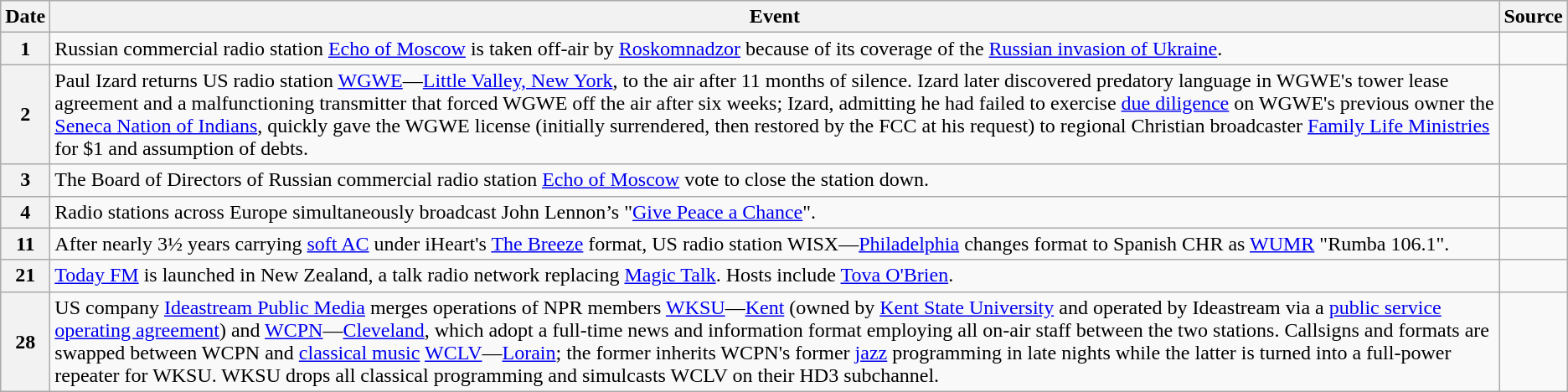<table class=wikitable>
<tr>
<th>Date</th>
<th>Event</th>
<th>Source</th>
</tr>
<tr>
<th>1</th>
<td>Russian commercial radio station <a href='#'>Echo of Moscow</a> is taken off-air by <a href='#'>Roskomnadzor</a> because of its coverage of the <a href='#'>Russian invasion of Ukraine</a>.</td>
<td></td>
</tr>
<tr>
<th>2</th>
<td>Paul Izard returns US radio station <a href='#'>WGWE</a>—<a href='#'>Little Valley, New York</a>, to the air after 11 months of silence. Izard later discovered predatory language in WGWE's tower lease agreement and a malfunctioning transmitter that forced WGWE off the air after six weeks; Izard, admitting he had failed to exercise <a href='#'>due diligence</a> on WGWE's previous owner the <a href='#'>Seneca Nation of Indians</a>, quickly gave the WGWE license (initially surrendered, then restored by the FCC at his request) to regional Christian broadcaster <a href='#'>Family Life Ministries</a> for $1 and assumption of debts.</td>
<td></td>
</tr>
<tr>
<th>3</th>
<td>The Board of Directors of Russian commercial radio station <a href='#'>Echo of Moscow</a> vote to close the station down.</td>
<td></td>
</tr>
<tr>
<th>4</th>
<td>Radio stations across Europe simultaneously broadcast John Lennon’s "<a href='#'>Give Peace a Chance</a>".</td>
<td></td>
</tr>
<tr>
<th>11</th>
<td>After nearly 3½ years carrying <a href='#'>soft AC</a> under iHeart's <a href='#'>The Breeze</a> format, US radio station WISX—<a href='#'>Philadelphia</a> changes format to Spanish CHR as <a href='#'>WUMR</a> "Rumba 106.1".</td>
<td></td>
</tr>
<tr>
<th>21</th>
<td><a href='#'>Today FM</a> is launched in New Zealand, a talk radio network replacing <a href='#'>Magic Talk</a>. Hosts include <a href='#'>Tova O'Brien</a>.</td>
<td></td>
</tr>
<tr>
<th>28</th>
<td>US company <a href='#'>Ideastream Public Media</a> merges operations of NPR members <a href='#'>WKSU</a>—<a href='#'>Kent</a> (owned by <a href='#'>Kent State University</a> and operated by Ideastream via a <a href='#'>public service operating agreement</a>) and <a href='#'>WCPN</a>—<a href='#'>Cleveland</a>, which adopt a full-time news and information format employing all on-air staff between the two stations. Callsigns and formats are swapped between WCPN and <a href='#'>classical music</a> <a href='#'>WCLV</a>—<a href='#'>Lorain</a>; the former inherits WCPN's former <a href='#'>jazz</a> programming in late nights while the latter is turned into a full-power repeater for WKSU. WKSU drops all classical programming and simulcasts WCLV on their HD3 subchannel.</td>
<td></td>
</tr>
</table>
